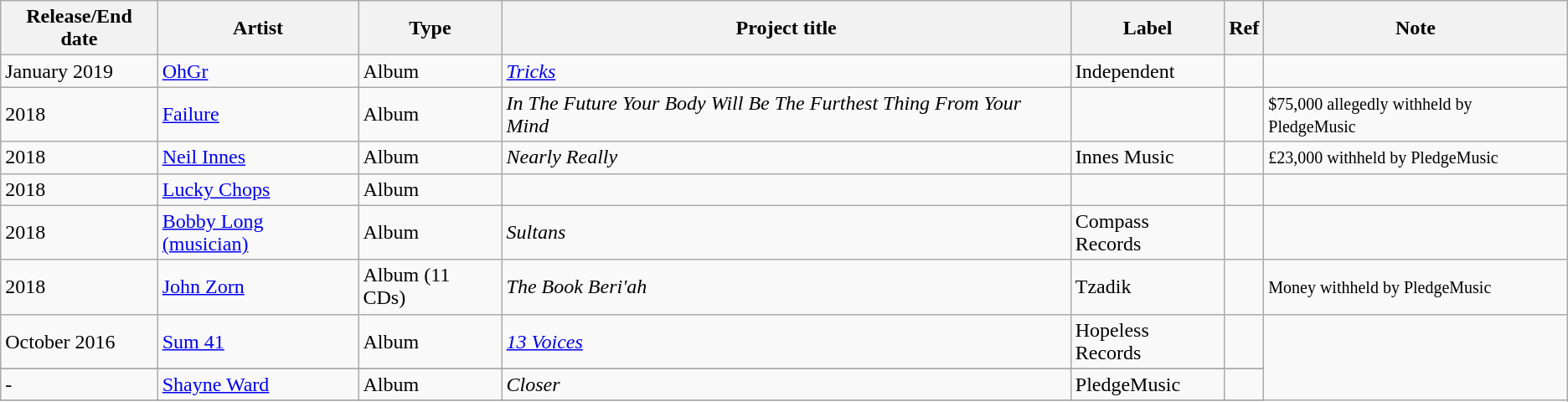<table class="wikitable sortable">
<tr>
<th data-sort-type="number">Release/End date</th>
<th>Artist</th>
<th>Type</th>
<th>Project title</th>
<th>Label</th>
<th class="unsortable">Ref</th>
<th>Note</th>
</tr>
<tr>
<td data-sort-value="201901">January 2019</td>
<td><a href='#'>OhGr</a></td>
<td>Album</td>
<td><em><a href='#'>Tricks</a></em></td>
<td>Independent</td>
<td></td>
<td></td>
</tr>
<tr>
<td>2018</td>
<td><a href='#'>Failure</a></td>
<td>Album</td>
<td><em>In The Future Your Body Will Be The Furthest Thing From Your Mind</em></td>
<td></td>
<td></td>
<td><small>$75,000 allegedly withheld by PledgeMusic</small></td>
</tr>
<tr>
<td data-sort-value="201800">2018</td>
<td><a href='#'>Neil Innes</a></td>
<td>Album</td>
<td><em>Nearly Really</em></td>
<td>Innes Music</td>
<td></td>
<td><small>£23,000 withheld by PledgeMusic</small></td>
</tr>
<tr>
<td data-sort-value="201800">2018</td>
<td><a href='#'>Lucky Chops</a></td>
<td>Album</td>
<td></td>
<td></td>
<td></td>
<td></td>
</tr>
<tr>
<td data-sort-value="201800">2018</td>
<td><a href='#'>Bobby Long (musician)</a></td>
<td>Album</td>
<td><em>Sultans</em></td>
<td>Compass Records</td>
<td></td>
<td></td>
</tr>
<tr>
<td data-sort-value="201800">2018</td>
<td><a href='#'>John Zorn</a></td>
<td>Album (11 CDs)</td>
<td><em>The Book Beri'ah</em></td>
<td>Tzadik</td>
<td></td>
<td><small>Money withheld by PledgeMusic</small></td>
</tr>
<tr>
<td data-sort-value="201610">October 2016</td>
<td><a href='#'>Sum 41</a></td>
<td>Album</td>
<td><em><a href='#'>13 Voices</a></em></td>
<td>Hopeless Records</td>
<td></td>
</tr>
<tr>
</tr>
<tr>
<td data-sort-value="">-</td>
<td><a href='#'>Shayne Ward</a></td>
<td>Album</td>
<td><em>Closer</em></td>
<td>PledgeMusic</td>
<td></td>
</tr>
<tr>
</tr>
</table>
